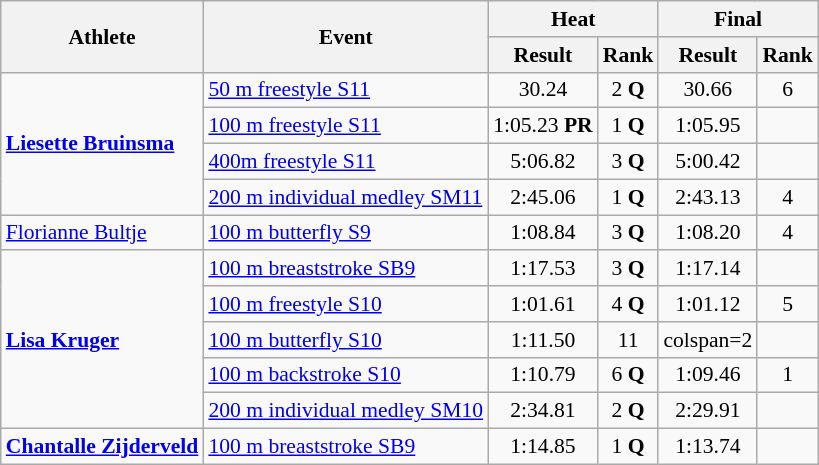<table class=wikitable style="font-size:90%">
<tr>
<th rowspan="2">Athlete</th>
<th rowspan="2">Event</th>
<th colspan="2">Heat</th>
<th colspan="2">Final</th>
</tr>
<tr>
<th>Result</th>
<th>Rank</th>
<th>Result</th>
<th>Rank</th>
</tr>
<tr align=center>
<td align=left rowspan=4><strong><a href='#'>Liesette Bruinsma</a></strong></td>
<td align=left><a href='#'>50 m freestyle S11</a></td>
<td>30.24</td>
<td>2 <strong>Q</strong></td>
<td>30.66</td>
<td>6</td>
</tr>
<tr align=center>
<td align=left><a href='#'>100 m freestyle S11</a></td>
<td>1:05.23 <strong>PR</strong></td>
<td>1 <strong>Q</strong></td>
<td>1:05.95</td>
<td></td>
</tr>
<tr align=center>
<td align=left><a href='#'>400m freestyle S11</a></td>
<td>5:06.82</td>
<td>3 <strong>Q</strong></td>
<td>5:00.42</td>
<td></td>
</tr>
<tr align=center>
<td align=left><a href='#'>200 m individual medley SM11</a></td>
<td>2:45.06</td>
<td>1 <strong>Q</strong></td>
<td>2:43.13</td>
<td>4</td>
</tr>
<tr align=center>
<td align=left><a href='#'>Florianne Bultje</a></td>
<td align=left><a href='#'>100 m butterfly S9</a></td>
<td>1:08.84</td>
<td>3 <strong>Q</strong></td>
<td>1:08.20</td>
<td>4</td>
</tr>
<tr align=center>
<td align=left rowspan=5><strong><a href='#'>Lisa Kruger</a></strong></td>
<td align=left><a href='#'>100 m breaststroke SB9</a></td>
<td>1:17.53</td>
<td>3 <strong>Q</strong></td>
<td>1:17.14</td>
<td></td>
</tr>
<tr align=center>
<td align=left><a href='#'>100 m freestyle S10</a></td>
<td>1:01.61</td>
<td>4 <strong>Q</strong></td>
<td>1:01.12</td>
<td>5</td>
</tr>
<tr align=center>
<td align=left><a href='#'>100 m butterfly S10</a></td>
<td>1:11.50</td>
<td>11</td>
<td>colspan=2 </td>
</tr>
<tr align=center>
<td align=left><a href='#'>100 m backstroke  S10</a></td>
<td>1:10.79</td>
<td>6 <strong>Q</strong></td>
<td>1:09.46</td>
<td>1</td>
</tr>
<tr align=center>
<td align=left><a href='#'>200 m individual medley SM10</a></td>
<td>2:34.81</td>
<td>2 <strong>Q</strong></td>
<td>2:29.91</td>
<td></td>
</tr>
<tr align=center>
<td align=left><strong><a href='#'>Chantalle Zijderveld</a></strong></td>
<td align=left><a href='#'>100 m breaststroke SB9</a></td>
<td>1:14.85</td>
<td>1 <strong>Q</strong></td>
<td>1:13.74</td>
<td></td>
</tr>
</table>
